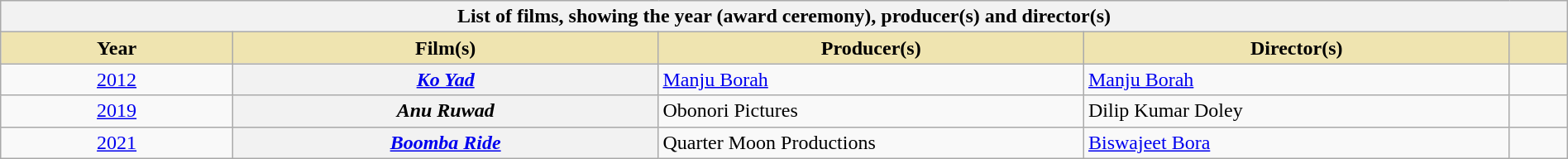<table class="wikitable plainrowheaders" style="width:100%">
<tr>
<th colspan="5">List of films, showing the year (award ceremony), producer(s) and director(s)</th>
</tr>
<tr>
<th scope="col" style="background-color:#EFE4B0;width:12%;">Year</th>
<th scope="col" style="background-color:#EFE4B0;width:22%;">Film(s)</th>
<th scope="col" style="background-color:#EFE4B0;width:22%;">Producer(s)</th>
<th scope="col" style="background-color:#EFE4B0;width:22%;">Director(s)</th>
<th scope="col" style="background-color:#EFE4B0;width:3%;" class="unsortable"></th>
</tr>
<tr>
<td style="text-align:center;"><a href='#'>2012<br></a></td>
<th scope="row"><a href='#'><em>Ko Yad</em></a></th>
<td><a href='#'>Manju Borah</a></td>
<td><a href='#'>Manju Borah</a></td>
<td align="center"></td>
</tr>
<tr>
<td style="text-align:center;"><a href='#'>2019<br></a></td>
<th scope="row"><em>Anu Ruwad</em></th>
<td>Obonori Pictures</td>
<td>Dilip Kumar Doley</td>
<td align="center"></td>
</tr>
<tr>
<td style="text-align:center;"><a href='#'>2021<br></a></td>
<th scope="row"><em><a href='#'>Boomba Ride</a></em></th>
<td>Quarter Moon Productions</td>
<td><a href='#'>Biswajeet Bora</a></td>
<td align="center"></td>
</tr>
</table>
